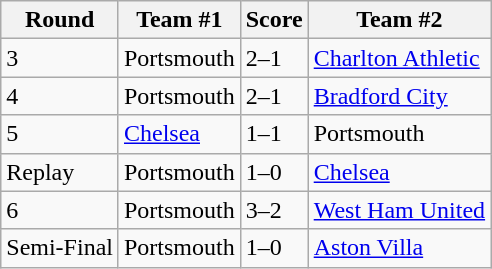<table class= "wikitable">
<tr>
<th>Round</th>
<th>Team #1</th>
<th>Score</th>
<th>Team #2</th>
</tr>
<tr>
<td>3</td>
<td>Portsmouth</td>
<td>2–1</td>
<td><a href='#'>Charlton Athletic</a></td>
</tr>
<tr>
<td>4</td>
<td>Portsmouth</td>
<td>2–1</td>
<td><a href='#'>Bradford City</a></td>
</tr>
<tr>
<td>5</td>
<td><a href='#'>Chelsea</a></td>
<td>1–1</td>
<td>Portsmouth</td>
</tr>
<tr>
<td>Replay</td>
<td>Portsmouth</td>
<td>1–0</td>
<td><a href='#'>Chelsea</a></td>
</tr>
<tr>
<td>6</td>
<td>Portsmouth</td>
<td>3–2</td>
<td><a href='#'>West Ham United</a></td>
</tr>
<tr>
<td>Semi-Final</td>
<td>Portsmouth</td>
<td>1–0</td>
<td><a href='#'>Aston Villa</a></td>
</tr>
</table>
